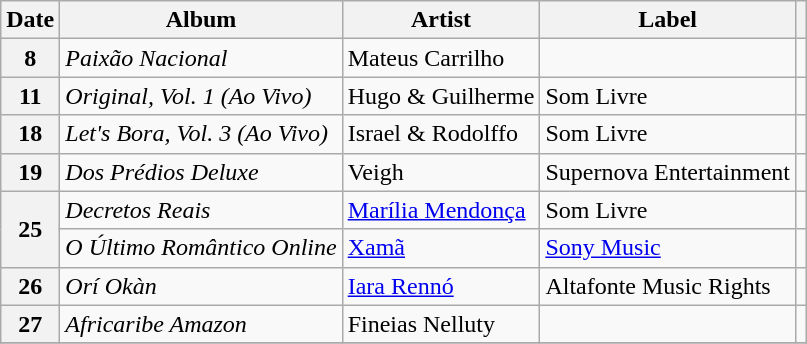<table class="wikitable plainrowheaders">
<tr>
<th>Date</th>
<th>Album</th>
<th>Artist</th>
<th>Label</th>
<th></th>
</tr>
<tr>
<th scope="row" style="text-align:center;">8</th>
<td><em>Paixão Nacional</em></td>
<td>Mateus Carrilho</td>
<td></td>
<td></td>
</tr>
<tr>
<th scope="row" style="text-align:center;">11</th>
<td><em>Original, Vol. 1 (Ao Vivo)</em></td>
<td>Hugo & Guilherme</td>
<td>Som Livre</td>
<td></td>
</tr>
<tr>
<th scope="row" style="text-align:center;">18</th>
<td><em>Let's Bora, Vol. 3 (Ao Vivo)</em></td>
<td>Israel & Rodolffo</td>
<td>Som Livre</td>
<td></td>
</tr>
<tr>
<th scope="row" style="text-align:center;">19</th>
<td><em>Dos Prédios Deluxe</em></td>
<td>Veigh</td>
<td>Supernova Entertainment</td>
<td></td>
</tr>
<tr>
<th scope="row" style="text-align:center;" rowspan="2">25</th>
<td><em>Decretos Reais</em></td>
<td><a href='#'>Marília Mendonça</a></td>
<td>Som Livre</td>
<td></td>
</tr>
<tr>
<td><em>O Último Romântico Online</em></td>
<td><a href='#'>Xamã</a></td>
<td><a href='#'>Sony Music</a></td>
<td></td>
</tr>
<tr>
<th scope="row" style="text-align:center;">26</th>
<td><em>Orí Okàn</em></td>
<td><a href='#'>Iara Rennó</a></td>
<td>Altafonte Music Rights</td>
<td></td>
</tr>
<tr>
<th scope="row" style="text-align:center;">27</th>
<td><em>Africaribe Amazon</em></td>
<td>Fineias Nelluty</td>
<td></td>
<td></td>
</tr>
<tr>
</tr>
</table>
